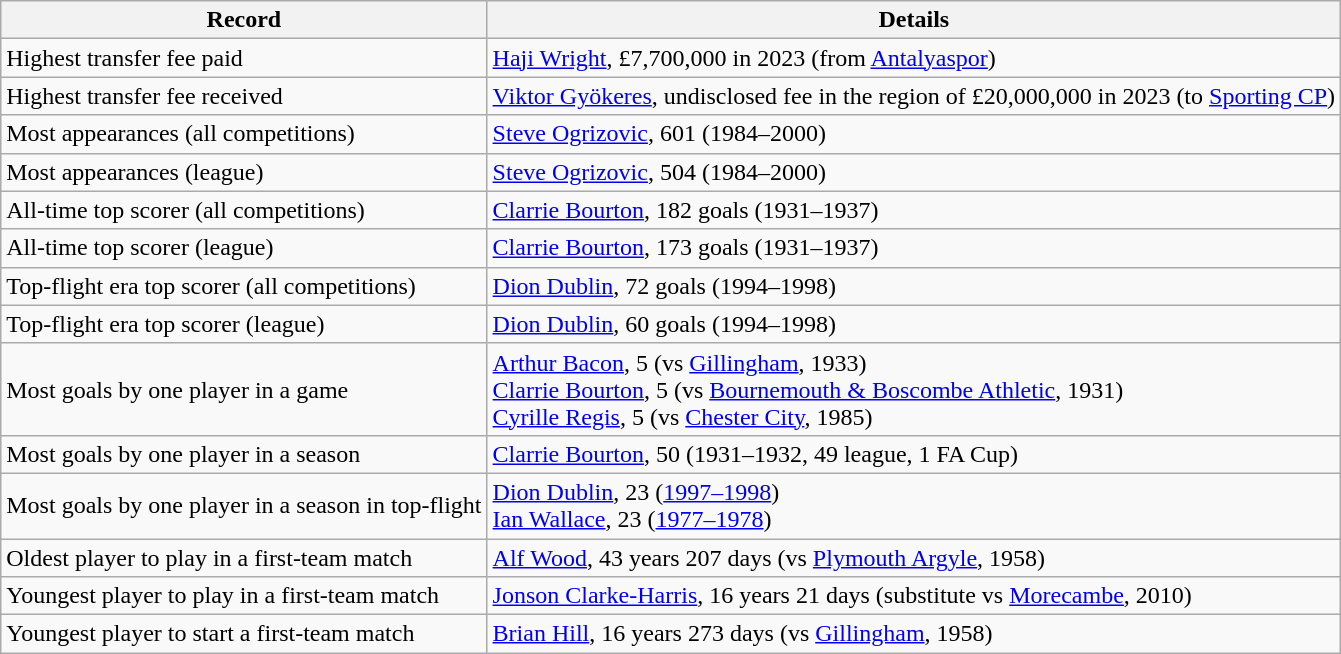<table class="wikitable">
<tr>
<th>Record</th>
<th>Details</th>
</tr>
<tr>
<td>Highest transfer fee paid</td>
<td> <a href='#'>Haji Wright</a>, £7,700,000 in 2023 (from <a href='#'>Antalyaspor</a>)</td>
</tr>
<tr>
<td>Highest transfer fee received</td>
<td> <a href='#'>Viktor Gyökeres</a>, undisclosed fee in the region of £20,000,000 in 2023 (to <a href='#'>Sporting CP</a>)</td>
</tr>
<tr>
<td>Most appearances (all competitions)</td>
<td> <a href='#'>Steve Ogrizovic</a>, 601 (1984–2000)</td>
</tr>
<tr>
<td>Most appearances (league)</td>
<td> <a href='#'>Steve Ogrizovic</a>, 504 (1984–2000)</td>
</tr>
<tr>
<td>All-time top scorer (all competitions)</td>
<td> <a href='#'>Clarrie Bourton</a>, 182 goals (1931–1937)</td>
</tr>
<tr>
<td>All-time top scorer (league)</td>
<td> <a href='#'>Clarrie Bourton</a>, 173 goals (1931–1937)</td>
</tr>
<tr>
<td>Top-flight era top scorer (all competitions)</td>
<td> <a href='#'>Dion Dublin</a>, 72 goals (1994–1998)</td>
</tr>
<tr>
<td>Top-flight era top scorer (league)</td>
<td> <a href='#'>Dion Dublin</a>, 60 goals (1994–1998)</td>
</tr>
<tr>
<td>Most goals by one player in a game</td>
<td> <a href='#'>Arthur Bacon</a>, 5 (vs <a href='#'>Gillingham</a>, 1933)<br> <a href='#'>Clarrie Bourton</a>, 5 (vs <a href='#'>Bournemouth & Boscombe Athletic</a>, 1931)<br> <a href='#'>Cyrille Regis</a>, 5 (vs <a href='#'>Chester City</a>, 1985)</td>
</tr>
<tr>
<td>Most goals by one player in a season</td>
<td> <a href='#'>Clarrie Bourton</a>, 50 (1931–1932, 49 league, 1 FA Cup)</td>
</tr>
<tr>
<td>Most goals by one player in a season in top-flight</td>
<td> <a href='#'>Dion Dublin</a>, 23 (<a href='#'>1997–1998</a>)<br> <a href='#'>Ian Wallace</a>, 23 (<a href='#'>1977–1978</a>)</td>
</tr>
<tr>
<td>Oldest player to play in a first-team match</td>
<td> <a href='#'>Alf Wood</a>, 43 years 207 days (vs <a href='#'>Plymouth Argyle</a>, 1958)</td>
</tr>
<tr>
<td>Youngest player to play in a first-team match</td>
<td> <a href='#'>Jonson Clarke-Harris</a>, 16 years 21 days (substitute vs <a href='#'>Morecambe</a>, 2010)</td>
</tr>
<tr>
<td>Youngest player to start a first-team match</td>
<td> <a href='#'>Brian Hill</a>, 16 years 273 days (vs <a href='#'>Gillingham</a>, 1958)</td>
</tr>
</table>
